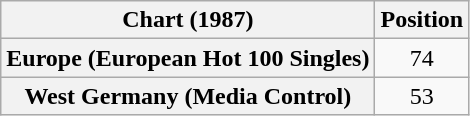<table class="wikitable plainrowheaders" style="text-align:center">
<tr>
<th scope="col">Chart (1987)</th>
<th scope="col">Position</th>
</tr>
<tr>
<th scope="row">Europe (European Hot 100 Singles)</th>
<td>74</td>
</tr>
<tr>
<th scope="row">West Germany (Media Control)</th>
<td>53</td>
</tr>
</table>
